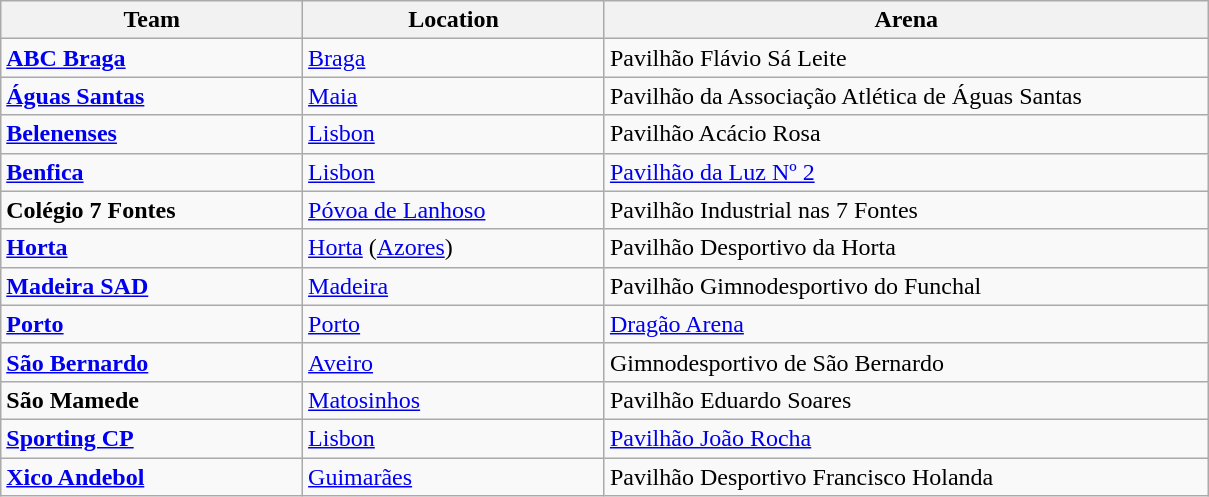<table class="wikitable sortable" style="text-align: left;">
<tr>
<th width="20%">Team</th>
<th width="20%">Location</th>
<th width="40%">Arena</th>
</tr>
<tr>
<td><strong><a href='#'>ABC Braga</a></strong></td>
<td><a href='#'>Braga</a></td>
<td>Pavilhão Flávio Sá Leite</td>
</tr>
<tr>
<td><strong><a href='#'>Águas Santas</a></strong></td>
<td><a href='#'>Maia</a></td>
<td>Pavilhão da Associação Atlética de Águas Santas</td>
</tr>
<tr>
<td><strong><a href='#'>Belenenses</a></strong></td>
<td><a href='#'>Lisbon</a></td>
<td>Pavilhão Acácio Rosa</td>
</tr>
<tr>
<td><strong><a href='#'>Benfica</a></strong></td>
<td><a href='#'>Lisbon</a></td>
<td><a href='#'>Pavilhão da Luz Nº 2</a></td>
</tr>
<tr>
<td><strong>Colégio 7 Fontes</strong></td>
<td><a href='#'>Póvoa de Lanhoso</a></td>
<td>Pavilhão Industrial nas 7 Fontes</td>
</tr>
<tr>
<td><strong><a href='#'>Horta</a></strong></td>
<td><a href='#'>Horta</a> (<a href='#'>Azores</a>)</td>
<td>Pavilhão Desportivo da Horta</td>
</tr>
<tr>
<td><strong><a href='#'>Madeira SAD</a></strong></td>
<td><a href='#'>Madeira</a></td>
<td>Pavilhão Gimnodesportivo do Funchal</td>
</tr>
<tr>
<td><strong><a href='#'>Porto</a></strong></td>
<td><a href='#'>Porto</a></td>
<td><a href='#'>Dragão Arena</a></td>
</tr>
<tr>
<td><strong><a href='#'>São Bernardo</a></strong></td>
<td><a href='#'>Aveiro</a></td>
<td>Gimnodesportivo de São Bernardo</td>
</tr>
<tr>
<td><strong>São Mamede</strong></td>
<td><a href='#'>Matosinhos</a></td>
<td>Pavilhão Eduardo Soares</td>
</tr>
<tr>
<td><strong><a href='#'>Sporting CP</a></strong></td>
<td><a href='#'>Lisbon</a></td>
<td><a href='#'>Pavilhão João Rocha</a></td>
</tr>
<tr>
<td><strong><a href='#'>Xico Andebol</a></strong></td>
<td><a href='#'>Guimarães</a></td>
<td>Pavilhão Desportivo Francisco Holanda</td>
</tr>
</table>
